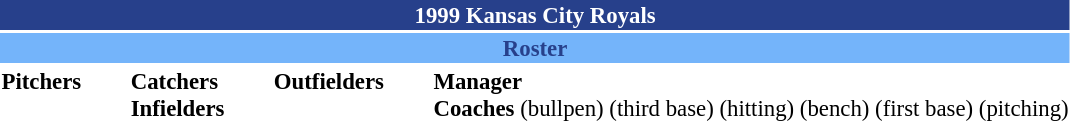<table class="toccolours" style="font-size: 95%;">
<tr>
<th colspan="10" style="background-color: #27408B; color: #FFFFFF; text-align: center;">1999 Kansas City Royals</th>
</tr>
<tr>
<td colspan="10" style="background-color: #74B4FA; color: #27408B; text-align: center;"><strong>Roster</strong></td>
</tr>
<tr>
<td valign="top"><strong>Pitchers</strong><br> 

























</td>
<td width="25px"></td>
<td valign="top"><strong>Catchers</strong><br>


<strong>Infielders</strong>













</td>
<td width="25px"></td>
<td valign="top"><strong>Outfielders</strong><br>




</td>
<td width="25px"></td>
<td valign="top"><strong>Manager</strong><br>
<strong>Coaches</strong>
 (bullpen)
 (third base)
 (hitting)
 (bench)
 (first base)
 (pitching)</td>
</tr>
</table>
